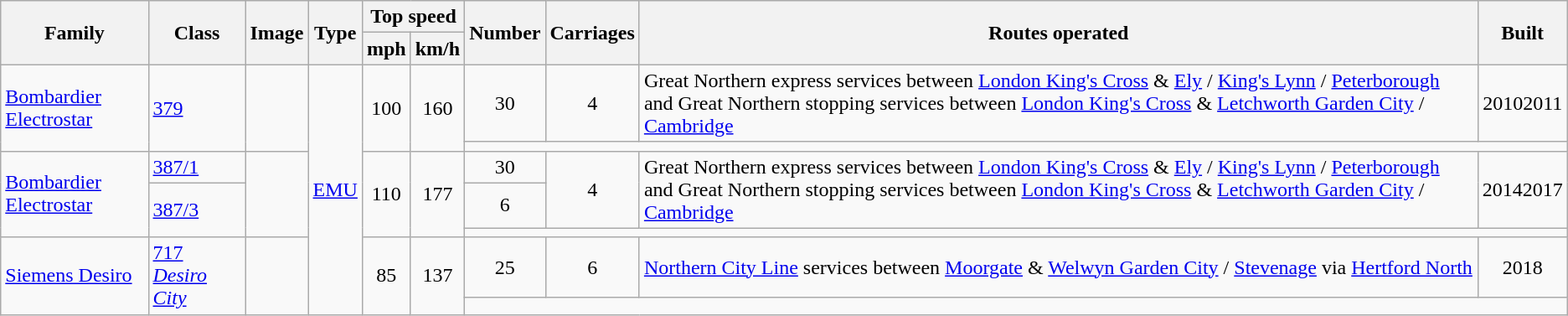<table class="wikitable">
<tr>
<th rowspan="2">Family</th>
<th rowspan="2">Class</th>
<th rowspan="2">Image</th>
<th rowspan="2">Type</th>
<th colspan="2">Top speed</th>
<th rowspan="2">Number</th>
<th rowspan="2">Carriages</th>
<th rowspan="2">Routes operated</th>
<th rowspan="2">Built</th>
</tr>
<tr bgcolor="#f9f9f9">
<th>mph</th>
<th>km/h</th>
</tr>
<tr>
<td rowspan="2"><a href='#'>Bombardier Electrostar</a></td>
<td rowspan="2"><a href='#'>379</a></td>
<td rowspan="2" style="text-align:center;"></td>
<td rowspan="7"><a href='#'>EMU</a></td>
<td rowspan="2" style="text-align:center;">100</td>
<td rowspan="2" style="text-align:center;">160</td>
<td style="text-align:center;">30</td>
<td style="text-align:center;">4</td>
<td>Great Northern express services between <a href='#'>London King's Cross</a> & <a href='#'>Ely</a> / <a href='#'>King's Lynn</a> / <a href='#'>Peterborough</a> and Great Northern stopping services between <a href='#'>London King's Cross</a> & <a href='#'>Letchworth Garden City</a> / <a href='#'>Cambridge</a></td>
<td style="text-align:center;">20102011</td>
</tr>
<tr>
<td colspan="7"></td>
</tr>
<tr>
<td rowspan="3"><a href='#'>Bombardier Electrostar</a></td>
<td rowspan="1"><a href='#'>387/1</a></td>
<td rowspan="3"></td>
<td rowspan="3" style="text-align:center;">110</td>
<td rowspan="3" style="text-align:center;">177</td>
<td style="text-align:center;">30</td>
<td rowspan="2" style="text-align:center;">4</td>
<td rowspan="2">Great Northern express services between <a href='#'>London King's Cross</a> & <a href='#'>Ely</a> / <a href='#'>King's Lynn</a> / <a href='#'>Peterborough</a> and Great Northern stopping services between <a href='#'>London King's Cross</a> & <a href='#'>Letchworth Garden City</a> / <a href='#'>Cambridge</a></td>
<td rowspan="2" style="text-align:center;">20142017</td>
</tr>
<tr>
<td rowspan="2"><a href='#'>387/3</a></td>
<td style="text-align:center;">6</td>
</tr>
<tr>
<td colspan="4"></td>
</tr>
<tr>
<td rowspan="2"><a href='#'>Siemens Desiro</a></td>
<td rowspan="2"><a href='#'>717 <em>Desiro City</em></a></td>
<td rowspan="2"></td>
<td rowspan="2" style="text-align:center;">85</td>
<td rowspan="2" style="text-align:center;">137</td>
<td style="text-align:center;">25</td>
<td style="text-align:center;">6</td>
<td><a href='#'>Northern City Line</a> services between <a href='#'>Moorgate</a> & <a href='#'>Welwyn Garden City</a> / <a href='#'>Stevenage</a> via <a href='#'>Hertford North</a></td>
<td style="text-align:center;">2018</td>
</tr>
<tr>
<td colspan="4"></td>
</tr>
</table>
